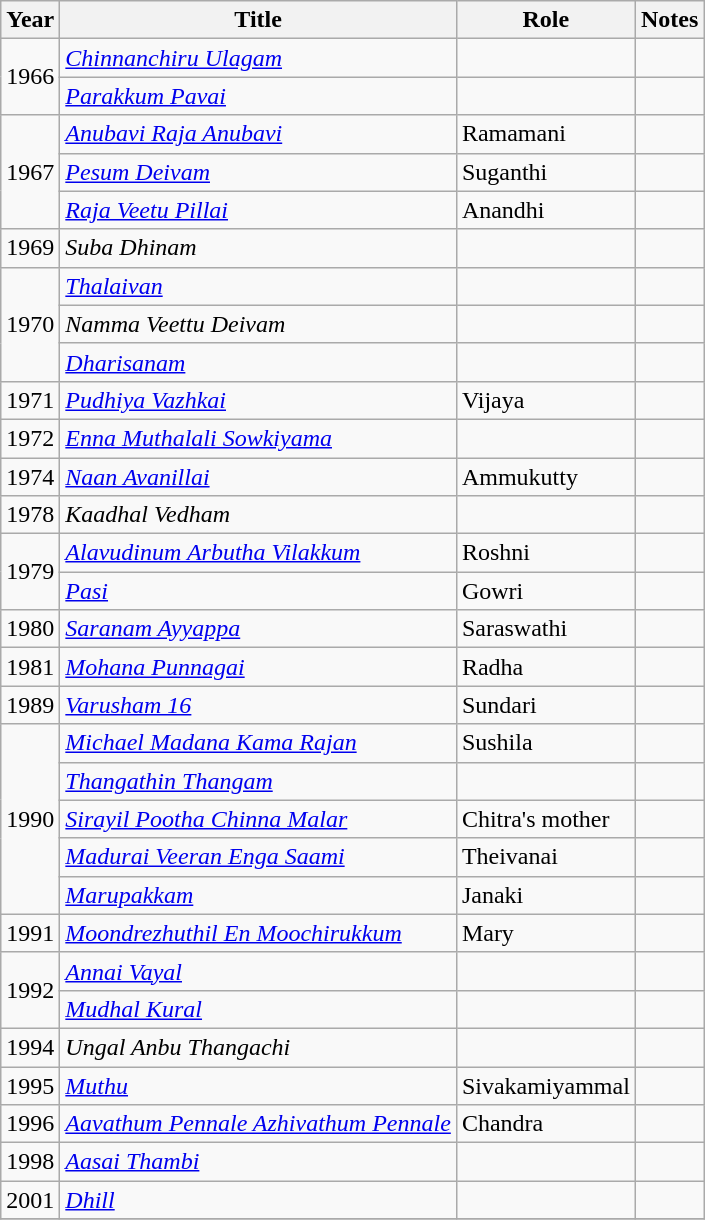<table class="wikitable sortable">
<tr>
<th>Year</th>
<th>Title</th>
<th>Role</th>
<th class="unsortable">Notes</th>
</tr>
<tr>
<td rowspan=2>1966</td>
<td><em><a href='#'>Chinnanchiru Ulagam</a></em></td>
<td></td>
<td></td>
</tr>
<tr>
<td><em><a href='#'>Parakkum Pavai</a></em></td>
<td></td>
<td></td>
</tr>
<tr>
<td rowspan=3>1967</td>
<td><em><a href='#'>Anubavi Raja Anubavi</a></em></td>
<td>Ramamani</td>
<td></td>
</tr>
<tr>
<td><em><a href='#'>Pesum Deivam</a></em></td>
<td>Suganthi</td>
<td></td>
</tr>
<tr>
<td><em><a href='#'>Raja Veetu Pillai</a></em></td>
<td>Anandhi</td>
<td></td>
</tr>
<tr>
<td>1969</td>
<td><em>Suba Dhinam</em></td>
<td></td>
<td></td>
</tr>
<tr>
<td rowspan=3>1970</td>
<td><em><a href='#'>Thalaivan</a></em></td>
<td></td>
<td></td>
</tr>
<tr>
<td><em>Namma Veettu Deivam</em></td>
<td></td>
<td></td>
</tr>
<tr>
<td><em><a href='#'>Dharisanam</a></em></td>
<td></td>
<td></td>
</tr>
<tr>
<td>1971</td>
<td><em><a href='#'>Pudhiya Vazhkai</a></em></td>
<td>Vijaya</td>
<td></td>
</tr>
<tr>
<td>1972</td>
<td><em><a href='#'>Enna Muthalali Sowkiyama</a></em></td>
<td></td>
<td></td>
</tr>
<tr>
<td>1974</td>
<td><em><a href='#'>Naan Avanillai</a></em></td>
<td>Ammukutty</td>
<td></td>
</tr>
<tr>
<td>1978</td>
<td><em>Kaadhal Vedham</em></td>
<td></td>
<td></td>
</tr>
<tr>
<td rowspan=2>1979</td>
<td><em><a href='#'>Alavudinum Arbutha Vilakkum</a></em></td>
<td>Roshni</td>
<td></td>
</tr>
<tr>
<td><em><a href='#'>Pasi</a></em></td>
<td>Gowri</td>
<td></td>
</tr>
<tr>
<td>1980</td>
<td><em><a href='#'>Saranam Ayyappa</a></em></td>
<td>Saraswathi</td>
<td></td>
</tr>
<tr>
<td>1981</td>
<td><em><a href='#'>Mohana Punnagai</a></em></td>
<td>Radha</td>
<td></td>
</tr>
<tr>
<td>1989</td>
<td><em><a href='#'>Varusham 16</a></em></td>
<td>Sundari</td>
<td></td>
</tr>
<tr>
<td rowspan=5>1990</td>
<td><em><a href='#'>Michael Madana Kama Rajan</a></em></td>
<td>Sushila</td>
<td></td>
</tr>
<tr>
<td><em><a href='#'>Thangathin Thangam</a></em></td>
<td></td>
<td></td>
</tr>
<tr>
<td><em><a href='#'>Sirayil Pootha Chinna Malar</a></em></td>
<td>Chitra's mother</td>
<td></td>
</tr>
<tr>
<td><em><a href='#'>Madurai Veeran Enga Saami</a></em></td>
<td>Theivanai</td>
<td></td>
</tr>
<tr>
<td><em><a href='#'>Marupakkam</a></em></td>
<td>Janaki</td>
<td></td>
</tr>
<tr>
<td>1991</td>
<td><em><a href='#'>Moondrezhuthil En Moochirukkum</a></em></td>
<td>Mary</td>
<td></td>
</tr>
<tr>
<td rowspan=2>1992</td>
<td><em><a href='#'>Annai Vayal</a></em></td>
<td></td>
<td></td>
</tr>
<tr>
<td><em><a href='#'>Mudhal Kural</a></em></td>
<td></td>
<td></td>
</tr>
<tr>
<td>1994</td>
<td><em>Ungal Anbu Thangachi</em></td>
<td></td>
<td></td>
</tr>
<tr>
<td>1995</td>
<td><em><a href='#'>Muthu</a></em></td>
<td>Sivakamiyammal</td>
<td></td>
</tr>
<tr>
<td>1996</td>
<td><em><a href='#'>Aavathum Pennale Azhivathum Pennale</a></em></td>
<td>Chandra</td>
<td></td>
</tr>
<tr>
<td>1998</td>
<td><em><a href='#'>Aasai Thambi</a></em></td>
<td></td>
<td></td>
</tr>
<tr>
<td>2001</td>
<td><em><a href='#'>Dhill</a></em></td>
<td></td>
<td></td>
</tr>
<tr>
</tr>
</table>
